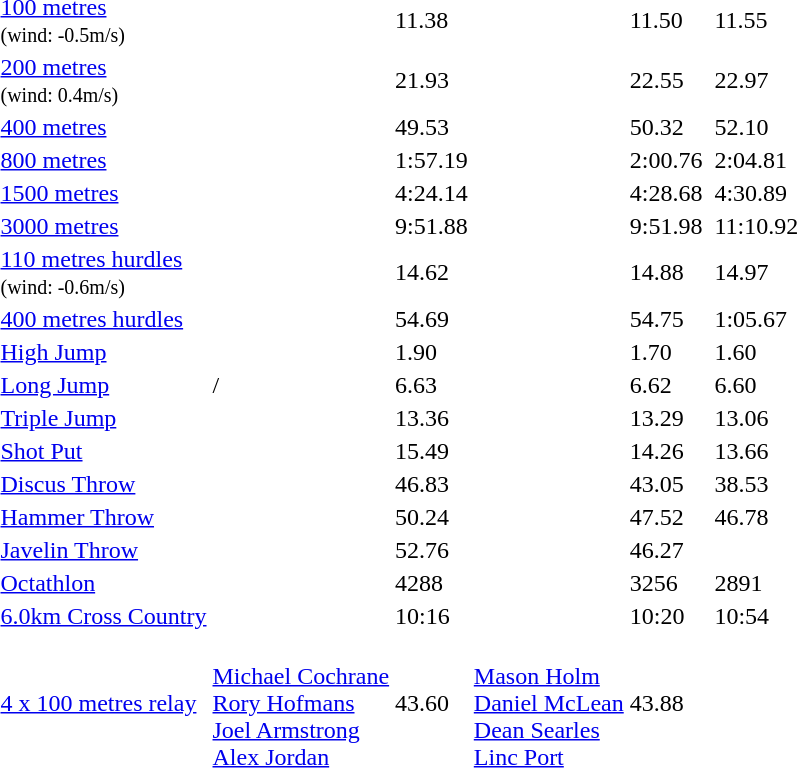<table>
<tr>
<td><a href='#'>100 metres</a> <br> <small>(wind: -0.5m/s)</small></td>
<td></td>
<td>11.38</td>
<td></td>
<td>11.50</td>
<td></td>
<td>11.55</td>
</tr>
<tr>
<td><a href='#'>200 metres</a> <br> <small>(wind: 0.4m/s)</small></td>
<td></td>
<td>21.93</td>
<td></td>
<td>22.55</td>
<td></td>
<td>22.97</td>
</tr>
<tr>
<td><a href='#'>400 metres</a></td>
<td></td>
<td>49.53</td>
<td></td>
<td>50.32</td>
<td></td>
<td>52.10</td>
</tr>
<tr>
<td><a href='#'>800 metres</a></td>
<td></td>
<td>1:57.19</td>
<td></td>
<td>2:00.76</td>
<td></td>
<td>2:04.81</td>
</tr>
<tr>
<td><a href='#'>1500 metres</a></td>
<td></td>
<td>4:24.14</td>
<td></td>
<td>4:28.68</td>
<td></td>
<td>4:30.89</td>
</tr>
<tr>
<td><a href='#'>3000 metres</a></td>
<td></td>
<td>9:51.88</td>
<td></td>
<td>9:51.98</td>
<td></td>
<td>11:10.92</td>
</tr>
<tr>
<td><a href='#'>110 metres hurdles</a> <br> <small>(wind: -0.6m/s)</small></td>
<td></td>
<td>14.62</td>
<td></td>
<td>14.88</td>
<td></td>
<td>14.97</td>
</tr>
<tr>
<td><a href='#'>400 metres hurdles</a></td>
<td></td>
<td>54.69</td>
<td></td>
<td>54.75</td>
<td></td>
<td>1:05.67</td>
</tr>
<tr>
<td><a href='#'>High Jump</a></td>
<td></td>
<td>1.90</td>
<td></td>
<td>1.70</td>
<td></td>
<td>1.60</td>
</tr>
<tr>
<td><a href='#'>Long Jump</a></td>
<td>/</td>
<td>6.63</td>
<td></td>
<td>6.62</td>
<td></td>
<td>6.60</td>
</tr>
<tr>
<td><a href='#'>Triple Jump</a></td>
<td></td>
<td>13.36</td>
<td></td>
<td>13.29</td>
<td></td>
<td>13.06</td>
</tr>
<tr>
<td><a href='#'>Shot Put</a></td>
<td></td>
<td>15.49</td>
<td></td>
<td>14.26</td>
<td></td>
<td>13.66</td>
</tr>
<tr>
<td><a href='#'>Discus Throw</a></td>
<td></td>
<td>46.83</td>
<td></td>
<td>43.05</td>
<td></td>
<td>38.53</td>
</tr>
<tr>
<td><a href='#'>Hammer Throw</a></td>
<td></td>
<td>50.24</td>
<td></td>
<td>47.52</td>
<td></td>
<td>46.78</td>
</tr>
<tr>
<td><a href='#'>Javelin Throw</a></td>
<td></td>
<td>52.76</td>
<td></td>
<td>46.27</td>
<td></td>
<td></td>
</tr>
<tr>
<td><a href='#'>Octathlon</a></td>
<td></td>
<td>4288</td>
<td></td>
<td>3256</td>
<td></td>
<td>2891</td>
</tr>
<tr>
<td><a href='#'>6.0km Cross Country</a></td>
<td></td>
<td>10:16</td>
<td></td>
<td>10:20</td>
<td></td>
<td>10:54</td>
</tr>
<tr>
<td><a href='#'>4 x 100 metres relay</a></td>
<td> <br> <a href='#'>Michael Cochrane</a> <br> <a href='#'>Rory Hofmans</a> <br> <a href='#'>Joel Armstrong</a> <br> <a href='#'>Alex Jordan</a></td>
<td>43.60</td>
<td> <br> <a href='#'>Mason Holm</a> <br> <a href='#'>Daniel McLean</a> <br> <a href='#'>Dean Searles</a> <br> <a href='#'>Linc Port</a></td>
<td>43.88</td>
<td></td>
<td></td>
</tr>
</table>
